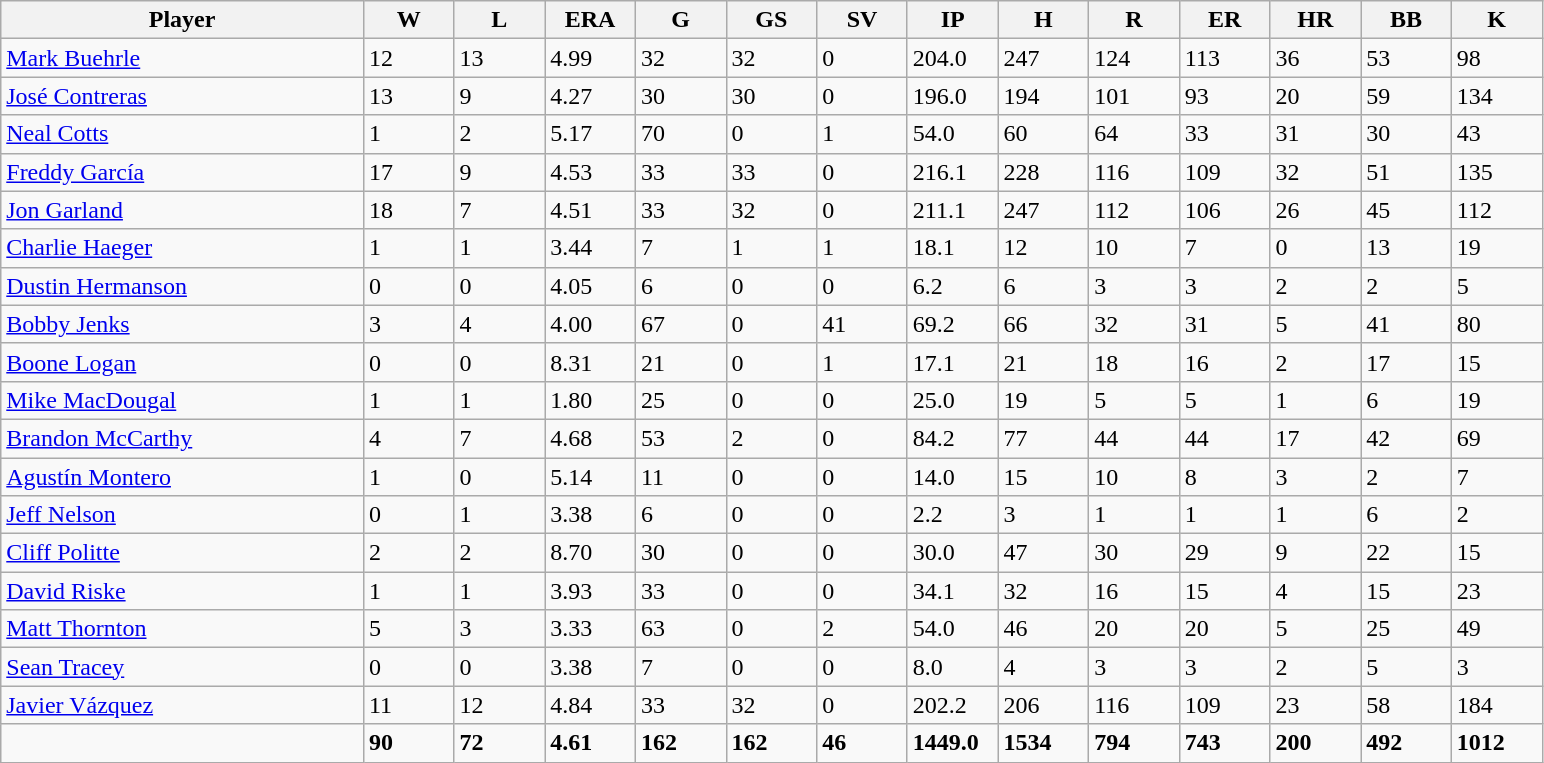<table class="wikitable sortable">
<tr>
<th bgcolor="#DDDDFF" width="20%">Player</th>
<th bgcolor="#DDDDFF" width="5%">W</th>
<th bgcolor="#DDDDFF" width="5%">L</th>
<th bgcolor="#DDDDFF" width="5%">ERA</th>
<th bgcolor="#DDDDFF" width="5%">G</th>
<th bgcolor="#DDDDFF" width="5%">GS</th>
<th bgcolor="#DDDDFF" width="5%">SV</th>
<th bgcolor="#DDDDFF" width="5%">IP</th>
<th bgcolor="#DDDDFF" width="5%">H</th>
<th bgcolor="#DDDDFF" width="5%">R</th>
<th bgcolor="#DDDDFF" width="5%">ER</th>
<th bgcolor="#DDDDFF" width="5%">HR</th>
<th bgcolor="#DDDDFF" width="5%">BB</th>
<th bgcolor="#DDDDFF" width="5%">K</th>
</tr>
<tr>
<td><a href='#'>Mark Buehrle</a></td>
<td>12</td>
<td>13</td>
<td>4.99</td>
<td>32</td>
<td>32</td>
<td>0</td>
<td>204.0</td>
<td>247</td>
<td>124</td>
<td>113</td>
<td>36</td>
<td>53</td>
<td>98</td>
</tr>
<tr>
<td><a href='#'>José Contreras</a></td>
<td>13</td>
<td>9</td>
<td>4.27</td>
<td>30</td>
<td>30</td>
<td>0</td>
<td>196.0</td>
<td>194</td>
<td>101</td>
<td>93</td>
<td>20</td>
<td>59</td>
<td>134</td>
</tr>
<tr>
<td><a href='#'>Neal Cotts</a></td>
<td>1</td>
<td>2</td>
<td>5.17</td>
<td>70</td>
<td>0</td>
<td>1</td>
<td>54.0</td>
<td>60</td>
<td>64</td>
<td>33</td>
<td>31</td>
<td>30</td>
<td>43</td>
</tr>
<tr>
<td><a href='#'>Freddy García</a></td>
<td>17</td>
<td>9</td>
<td>4.53</td>
<td>33</td>
<td>33</td>
<td>0</td>
<td>216.1</td>
<td>228</td>
<td>116</td>
<td>109</td>
<td>32</td>
<td>51</td>
<td>135</td>
</tr>
<tr>
<td><a href='#'>Jon Garland</a></td>
<td>18</td>
<td>7</td>
<td>4.51</td>
<td>33</td>
<td>32</td>
<td>0</td>
<td>211.1</td>
<td>247</td>
<td>112</td>
<td>106</td>
<td>26</td>
<td>45</td>
<td>112</td>
</tr>
<tr>
<td><a href='#'>Charlie Haeger</a></td>
<td>1</td>
<td>1</td>
<td>3.44</td>
<td>7</td>
<td>1</td>
<td>1</td>
<td>18.1</td>
<td>12</td>
<td>10</td>
<td>7</td>
<td>0</td>
<td>13</td>
<td>19</td>
</tr>
<tr>
<td><a href='#'>Dustin Hermanson</a></td>
<td>0</td>
<td>0</td>
<td>4.05</td>
<td>6</td>
<td>0</td>
<td>0</td>
<td>6.2</td>
<td>6</td>
<td>3</td>
<td>3</td>
<td>2</td>
<td>2</td>
<td>5</td>
</tr>
<tr>
<td><a href='#'>Bobby Jenks</a></td>
<td>3</td>
<td>4</td>
<td>4.00</td>
<td>67</td>
<td>0</td>
<td>41</td>
<td>69.2</td>
<td>66</td>
<td>32</td>
<td>31</td>
<td>5</td>
<td>41</td>
<td>80</td>
</tr>
<tr>
<td><a href='#'>Boone Logan</a></td>
<td>0</td>
<td>0</td>
<td>8.31</td>
<td>21</td>
<td>0</td>
<td>1</td>
<td>17.1</td>
<td>21</td>
<td>18</td>
<td>16</td>
<td>2</td>
<td>17</td>
<td>15</td>
</tr>
<tr>
<td><a href='#'>Mike MacDougal</a></td>
<td>1</td>
<td>1</td>
<td>1.80</td>
<td>25</td>
<td>0</td>
<td>0</td>
<td>25.0</td>
<td>19</td>
<td>5</td>
<td>5</td>
<td>1</td>
<td>6</td>
<td>19</td>
</tr>
<tr>
<td><a href='#'>Brandon McCarthy</a></td>
<td>4</td>
<td>7</td>
<td>4.68</td>
<td>53</td>
<td>2</td>
<td>0</td>
<td>84.2</td>
<td>77</td>
<td>44</td>
<td>44</td>
<td>17</td>
<td>42</td>
<td>69</td>
</tr>
<tr>
<td><a href='#'>Agustín Montero</a></td>
<td>1</td>
<td>0</td>
<td>5.14</td>
<td>11</td>
<td>0</td>
<td>0</td>
<td>14.0</td>
<td>15</td>
<td>10</td>
<td>8</td>
<td>3</td>
<td>2</td>
<td>7</td>
</tr>
<tr>
<td><a href='#'>Jeff Nelson</a></td>
<td>0</td>
<td>1</td>
<td>3.38</td>
<td>6</td>
<td>0</td>
<td>0</td>
<td>2.2</td>
<td>3</td>
<td>1</td>
<td>1</td>
<td>1</td>
<td>6</td>
<td>2</td>
</tr>
<tr>
<td><a href='#'>Cliff Politte</a></td>
<td>2</td>
<td>2</td>
<td>8.70</td>
<td>30</td>
<td>0</td>
<td>0</td>
<td>30.0</td>
<td>47</td>
<td>30</td>
<td>29</td>
<td>9</td>
<td>22</td>
<td>15</td>
</tr>
<tr>
<td><a href='#'>David Riske</a></td>
<td>1</td>
<td>1</td>
<td>3.93</td>
<td>33</td>
<td>0</td>
<td>0</td>
<td>34.1</td>
<td>32</td>
<td>16</td>
<td>15</td>
<td>4</td>
<td>15</td>
<td>23</td>
</tr>
<tr>
<td><a href='#'>Matt Thornton</a></td>
<td>5</td>
<td>3</td>
<td>3.33</td>
<td>63</td>
<td>0</td>
<td>2</td>
<td>54.0</td>
<td>46</td>
<td>20</td>
<td>20</td>
<td>5</td>
<td>25</td>
<td>49</td>
</tr>
<tr>
<td><a href='#'>Sean Tracey</a></td>
<td>0</td>
<td>0</td>
<td>3.38</td>
<td>7</td>
<td>0</td>
<td>0</td>
<td>8.0</td>
<td>4</td>
<td>3</td>
<td>3</td>
<td>2</td>
<td>5</td>
<td>3</td>
</tr>
<tr>
<td><a href='#'>Javier Vázquez</a></td>
<td>11</td>
<td>12</td>
<td>4.84</td>
<td>33</td>
<td>32</td>
<td>0</td>
<td>202.2</td>
<td>206</td>
<td>116</td>
<td>109</td>
<td>23</td>
<td>58</td>
<td>184</td>
</tr>
<tr class="sortbottom">
<td></td>
<td><strong>90</strong></td>
<td><strong>72</strong></td>
<td><strong>4.61</strong></td>
<td><strong>162</strong></td>
<td><strong>162</strong></td>
<td><strong>46</strong></td>
<td><strong>1449.0</strong></td>
<td><strong>1534</strong></td>
<td><strong>794</strong></td>
<td><strong>743</strong></td>
<td><strong>200</strong></td>
<td><strong>492</strong></td>
<td><strong>1012</strong></td>
</tr>
</table>
